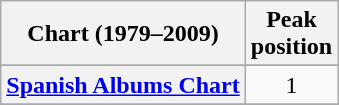<table class="wikitable sortable plainrowheaders" style="text-align:center">
<tr>
<th scope="col">Chart (1979–2009)</th>
<th scope="col">Peak<br>position</th>
</tr>
<tr>
</tr>
<tr>
</tr>
<tr>
</tr>
<tr>
</tr>
<tr>
</tr>
<tr>
</tr>
<tr>
</tr>
<tr>
<th scope="row"><a href='#'>Spanish Albums Chart</a></th>
<td>1</td>
</tr>
<tr>
</tr>
<tr>
</tr>
<tr>
</tr>
</table>
